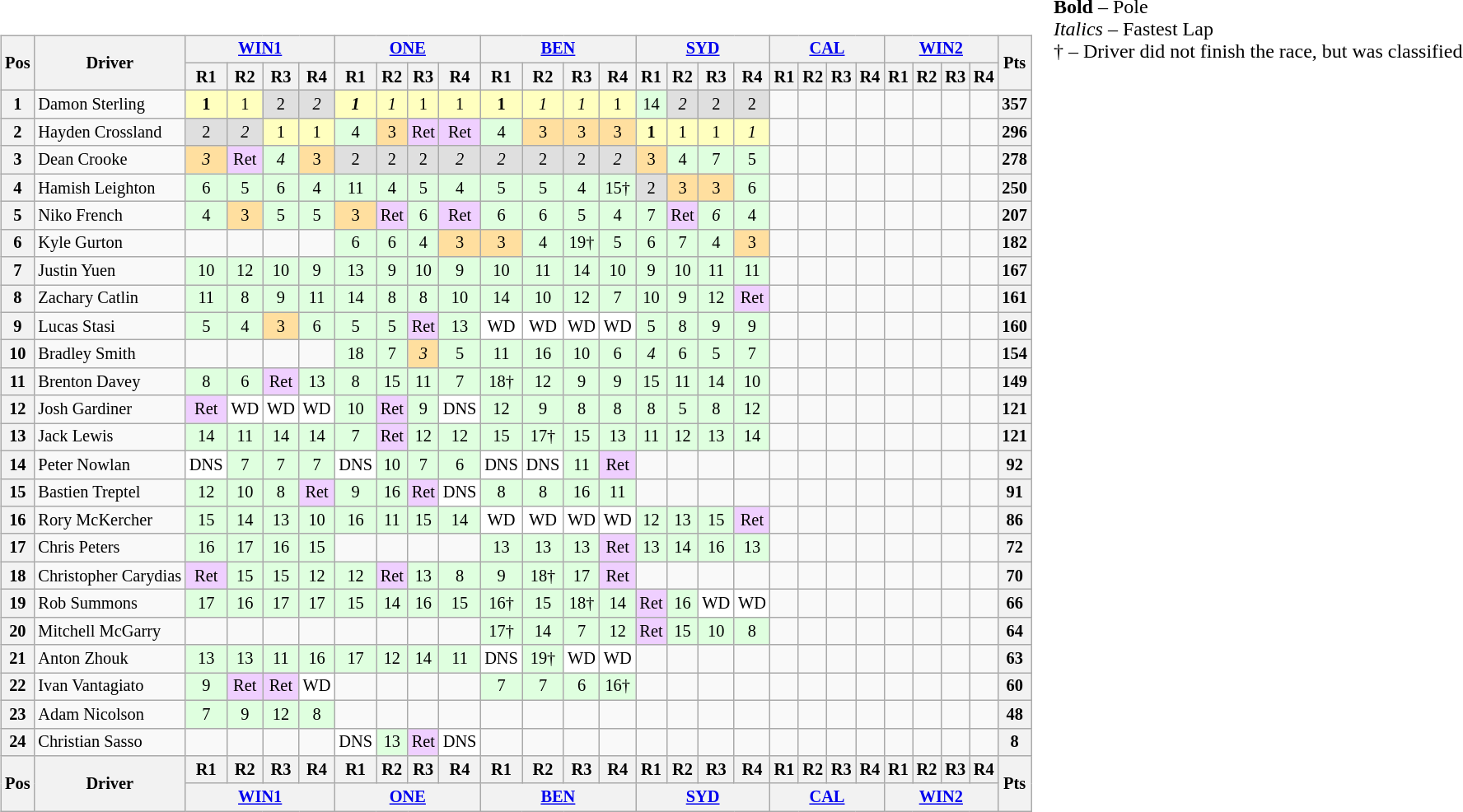<table>
<tr>
<td valign="top"><br><table class="wikitable" style="font-size:85%; text-align:center">
<tr>
<th rowspan="2" valign="middle">Pos</th>
<th rowspan="2" valign="middle">Driver</th>
<th colspan="4"><a href='#'>WIN1</a><br></th>
<th colspan="4"><a href='#'>ONE</a><br></th>
<th colspan="4"><a href='#'>BEN</a><br></th>
<th colspan="4"><a href='#'>SYD</a><br></th>
<th colspan="4"><a href='#'>CAL</a><br></th>
<th colspan="4"><a href='#'>WIN2</a><br></th>
<th rowspan="2" valign="middle">Pts</th>
</tr>
<tr>
<th>R1</th>
<th>R2</th>
<th>R3</th>
<th>R4</th>
<th>R1</th>
<th>R2</th>
<th>R3</th>
<th>R4</th>
<th>R1</th>
<th>R2</th>
<th>R3</th>
<th>R4</th>
<th>R1</th>
<th>R2</th>
<th>R3</th>
<th>R4</th>
<th>R1</th>
<th>R2</th>
<th>R3</th>
<th>R4</th>
<th>R1</th>
<th>R2</th>
<th>R3</th>
<th>R4</th>
</tr>
<tr>
<th>1</th>
<td align="left">Damon Sterling</td>
<td style="background:#FFFFBF;"><strong>1</strong></td>
<td style="background:#FFFFBF;">1</td>
<td style="background:#DFDFDF;">2</td>
<td style="background:#DFDFDF;"><em>2</em></td>
<td style="background:#FFFFBF;"><strong><em>1</em></strong></td>
<td style="background:#FFFFBF;"><em>1</em></td>
<td style="background:#FFFFBF;">1</td>
<td style="background:#FFFFBF;">1</td>
<td style="background:#FFFFBF;"><strong>1</strong></td>
<td style="background:#FFFFBF;"><em>1</em></td>
<td style="background:#FFFFBF;"><em>1</em></td>
<td style="background:#FFFFBF;">1</td>
<td style="background:#DFFFDF;">14</td>
<td style="background:#DFDFDF;"><em>2</em></td>
<td style="background:#DFDFDF;">2</td>
<td style="background:#DFDFDF;">2</td>
<td></td>
<td></td>
<td></td>
<td></td>
<td></td>
<td></td>
<td></td>
<td></td>
<th>357</th>
</tr>
<tr>
<th>2</th>
<td align="left">Hayden Crossland</td>
<td style="background:#DFDFDF;">2</td>
<td style="background:#DFDFDF;"><em>2</em></td>
<td style="background:#FFFFBF;">1</td>
<td style="background:#FFFFBF;">1</td>
<td style="background:#DFFFDF;">4</td>
<td style="background:#FFDF9F;">3</td>
<td style="background:#EFCFFF;">Ret</td>
<td style="background:#EFCFFF;">Ret</td>
<td style="background:#DFFFDF;">4</td>
<td style="background:#FFDF9F;">3</td>
<td style="background:#FFDF9F;">3</td>
<td style="background:#FFDF9F;">3</td>
<td style="background:#FFFFBF;"><strong>1</strong></td>
<td style="background:#FFFFBF;">1</td>
<td style="background:#FFFFBF;">1</td>
<td style="background:#FFFFBF;"><em>1</em></td>
<td></td>
<td></td>
<td></td>
<td></td>
<td></td>
<td></td>
<td></td>
<td></td>
<th>296</th>
</tr>
<tr>
<th>3</th>
<td align="left">Dean Crooke</td>
<td style="background:#FFDF9F;"><em>3</em></td>
<td style="background:#EFCFFF;">Ret</td>
<td style="background:#DFFFDF;"><em>4</em></td>
<td style="background:#FFDF9F;">3</td>
<td style="background:#DFDFDF;">2</td>
<td style="background:#DFDFDF;">2</td>
<td style="background:#DFDFDF;">2</td>
<td style="background:#DFDFDF;"><em>2</em></td>
<td style="background:#DFDFDF;"><em>2</em></td>
<td style="background:#DFDFDF;">2</td>
<td style="background:#DFDFDF;">2</td>
<td style="background:#DFDFDF;"><em>2</em></td>
<td style="background:#FFDF9F;">3</td>
<td style="background:#DFFFDF;">4</td>
<td style="background:#DFFFDF;">7</td>
<td style="background:#DFFFDF;">5</td>
<td></td>
<td></td>
<td></td>
<td></td>
<td></td>
<td></td>
<td></td>
<td></td>
<th>278</th>
</tr>
<tr>
<th>4</th>
<td align="left">Hamish Leighton </td>
<td style="background:#DFFFDF;">6</td>
<td style="background:#DFFFDF;">5</td>
<td style="background:#DFFFDF;">6</td>
<td style="background:#DFFFDF;">4</td>
<td style="background:#DFFFDF;">11</td>
<td style="background:#DFFFDF;">4</td>
<td style="background:#DFFFDF;">5</td>
<td style="background:#DFFFDF;">4</td>
<td style="background:#DFFFDF;">5</td>
<td style="background:#DFFFDF;">5</td>
<td style="background:#DFFFDF;">4</td>
<td style="background:#DFFFDF;">15†</td>
<td style="background:#DFDFDF;">2</td>
<td style="background:#FFDF9F;">3</td>
<td style="background:#FFDF9F;">3</td>
<td style="background:#DFFFDF;">6</td>
<td></td>
<td></td>
<td></td>
<td></td>
<td></td>
<td></td>
<td></td>
<td></td>
<th>250</th>
</tr>
<tr>
<th>5</th>
<td align="left">Niko French</td>
<td style="background:#DFFFDF;">4</td>
<td style="background:#FFDF9F;">3</td>
<td style="background:#DFFFDF;">5</td>
<td style="background:#DFFFDF;">5</td>
<td style="background:#FFDF9F;">3</td>
<td style="background:#EFCFFF;">Ret</td>
<td style="background:#DFFFDF;">6</td>
<td style="background:#EFCFFF;">Ret</td>
<td style="background:#DFFFDF;">6</td>
<td style="background:#DFFFDF;">6</td>
<td style="background:#DFFFDF;">5</td>
<td style="background:#DFFFDF;">4</td>
<td style="background:#DFFFDF;">7</td>
<td style="background:#EFCFFF;">Ret</td>
<td style="background:#DFFFDF;"><em>6</em></td>
<td style="background:#DFFFDF;">4</td>
<td></td>
<td></td>
<td></td>
<td></td>
<td></td>
<td></td>
<td></td>
<td></td>
<th>207</th>
</tr>
<tr>
<th>6</th>
<td align="left">Kyle Gurton</td>
<td></td>
<td></td>
<td></td>
<td></td>
<td style="background:#DFFFDF;">6</td>
<td style="background:#DFFFDF;">6</td>
<td style="background:#DFFFDF;">4</td>
<td style="background:#FFDF9F;">3</td>
<td style="background:#FFDF9F;">3</td>
<td style="background:#DFFFDF;">4</td>
<td style="background:#DFFFDF;">19†</td>
<td style="background:#DFFFDF;">5</td>
<td style="background:#DFFFDF;">6</td>
<td style="background:#DFFFDF;">7</td>
<td style="background:#DFFFDF;">4</td>
<td style="background:#FFDF9F;">3</td>
<td></td>
<td></td>
<td></td>
<td></td>
<td></td>
<td></td>
<td></td>
<td></td>
<th>182</th>
</tr>
<tr>
<th>7</th>
<td align="left">Justin Yuen</td>
<td style="background:#DFFFDF;">10</td>
<td style="background:#DFFFDF;">12</td>
<td style="background:#DFFFDF;">10</td>
<td style="background:#DFFFDF;">9</td>
<td style="background:#DFFFDF;">13</td>
<td style="background:#DFFFDF;">9</td>
<td style="background:#DFFFDF;">10</td>
<td style="background:#DFFFDF;">9</td>
<td style="background:#DFFFDF;">10</td>
<td style="background:#DFFFDF;">11</td>
<td style="background:#DFFFDF;">14</td>
<td style="background:#DFFFDF;">10</td>
<td style="background:#DFFFDF;">9</td>
<td style="background:#DFFFDF;">10</td>
<td style="background:#DFFFDF;">11</td>
<td style="background:#DFFFDF;">11</td>
<td></td>
<td></td>
<td></td>
<td></td>
<td></td>
<td></td>
<td></td>
<td></td>
<th>167</th>
</tr>
<tr>
<th>8</th>
<td align="left">Zachary Catlin</td>
<td style="background:#DFFFDF;">11</td>
<td style="background:#DFFFDF;">8</td>
<td style="background:#DFFFDF;">9</td>
<td style="background:#DFFFDF;">11</td>
<td style="background:#DFFFDF;">14</td>
<td style="background:#DFFFDF;">8</td>
<td style="background:#DFFFDF;">8</td>
<td style="background:#DFFFDF;">10</td>
<td style="background:#DFFFDF;">14</td>
<td style="background:#DFFFDF;">10</td>
<td style="background:#DFFFDF;">12</td>
<td style="background:#DFFFDF;">7</td>
<td style="background:#DFFFDF;">10</td>
<td style="background:#DFFFDF;">9</td>
<td style="background:#DFFFDF;">12</td>
<td style="background:#EFCFFF;">Ret</td>
<td></td>
<td></td>
<td></td>
<td></td>
<td></td>
<td></td>
<td></td>
<td></td>
<th>161</th>
</tr>
<tr>
<th>9</th>
<td align="left">Lucas Stasi</td>
<td style="background:#DFFFDF;">5</td>
<td style="background:#DFFFDF;">4</td>
<td style="background:#FFDF9F;">3</td>
<td style="background:#DFFFDF;">6</td>
<td style="background:#DFFFDF;">5</td>
<td style="background:#DFFFDF;">5</td>
<td style="background:#EFCFFF;">Ret</td>
<td style="background:#DFFFDF;">13</td>
<td style="background:#FFFFFF;">WD</td>
<td style="background:#FFFFFF;">WD</td>
<td style="background:#FFFFFF;">WD</td>
<td style="background:#FFFFFF;">WD</td>
<td style="background:#DFFFDF;">5</td>
<td style="background:#DFFFDF;">8</td>
<td style="background:#DFFFDF;">9</td>
<td style="background:#DFFFDF;">9</td>
<td></td>
<td></td>
<td></td>
<td></td>
<td></td>
<td></td>
<td></td>
<td></td>
<th>160</th>
</tr>
<tr>
<th>10</th>
<td align="left">Bradley Smith</td>
<td></td>
<td></td>
<td></td>
<td></td>
<td style="background:#DFFFDF;">18</td>
<td style="background:#DFFFDF;">7</td>
<td style="background:#FFDF9F;"><em>3</em></td>
<td style="background:#DFFFDF;">5</td>
<td style="background:#DFFFDF;">11</td>
<td style="background:#DFFFDF;">16</td>
<td style="background:#DFFFDF;">10</td>
<td style="background:#DFFFDF;">6</td>
<td style="background:#DFFFDF;"><em>4</em></td>
<td style="background:#DFFFDF;">6</td>
<td style="background:#DFFFDF;">5</td>
<td style="background:#DFFFDF;">7</td>
<td></td>
<td></td>
<td></td>
<td></td>
<td></td>
<td></td>
<td></td>
<td></td>
<th>154</th>
</tr>
<tr>
<th>11</th>
<td align="left">Brenton Davey</td>
<td style="background:#DFFFDF;">8</td>
<td style="background:#DFFFDF;">6</td>
<td style="background:#EFCFFF;">Ret</td>
<td style="background:#DFFFDF;">13</td>
<td style="background:#DFFFDF;">8</td>
<td style="background:#DFFFDF;">15</td>
<td style="background:#DFFFDF;">11</td>
<td style="background:#DFFFDF;">7</td>
<td style="background:#DFFFDF;">18†</td>
<td style="background:#DFFFDF;">12</td>
<td style="background:#DFFFDF;">9</td>
<td style="background:#DFFFDF;">9</td>
<td style="background:#DFFFDF;">15</td>
<td style="background:#DFFFDF;">11</td>
<td style="background:#DFFFDF;">14</td>
<td style="background:#DFFFDF;">10</td>
<td></td>
<td></td>
<td></td>
<td></td>
<td></td>
<td></td>
<td></td>
<td></td>
<th>149</th>
</tr>
<tr>
<th>12</th>
<td align="left" nowrap="">Josh Gardiner</td>
<td style="background:#EFCFFF;">Ret</td>
<td style="background:#FFFFFF;">WD</td>
<td style="background:#FFFFFF;">WD</td>
<td style="background:#FFFFFF;">WD</td>
<td style="background:#DFFFDF;">10</td>
<td style="background:#EFCFFF;">Ret</td>
<td style="background:#DFFFDF;">9</td>
<td style="background:#FFFFFF;">DNS</td>
<td style="background:#DFFFDF;">12</td>
<td style="background:#DFFFDF;">9</td>
<td style="background:#DFFFDF;">8</td>
<td style="background:#DFFFDF;">8</td>
<td style="background:#DFFFDF;">8</td>
<td style="background:#DFFFDF;">5</td>
<td style="background:#DFFFDF;">8</td>
<td style="background:#DFFFDF;">12</td>
<td></td>
<td></td>
<td></td>
<td></td>
<td></td>
<td></td>
<td></td>
<td></td>
<th>121</th>
</tr>
<tr>
<th>13</th>
<td align="left">Jack Lewis</td>
<td style="background:#DFFFDF;">14</td>
<td style="background:#DFFFDF;">11</td>
<td style="background:#DFFFDF;">14</td>
<td style="background:#DFFFDF;">14</td>
<td style="background:#DFFFDF;">7</td>
<td style="background:#EFCFFF;">Ret</td>
<td style="background:#DFFFDF;">12</td>
<td style="background:#DFFFDF;">12</td>
<td style="background:#DFFFDF;">15</td>
<td style="background:#DFFFDF;">17†</td>
<td style="background:#DFFFDF;">15</td>
<td style="background:#DFFFDF;">13</td>
<td style="background:#DFFFDF;">11</td>
<td style="background:#DFFFDF;">12</td>
<td style="background:#DFFFDF;">13</td>
<td style="background:#DFFFDF;">14</td>
<td></td>
<td></td>
<td></td>
<td></td>
<td></td>
<td></td>
<td></td>
<td></td>
<th>121</th>
</tr>
<tr>
<th>14</th>
<td align="left">Peter Nowlan </td>
<td style="background:#FFFFFF;">DNS</td>
<td style="background:#DFFFDF;">7</td>
<td style="background:#DFFFDF;">7</td>
<td style="background:#DFFFDF;">7</td>
<td style="background:#FFFFFF;">DNS</td>
<td style="background:#DFFFDF;">10</td>
<td style="background:#DFFFDF;">7</td>
<td style="background:#DFFFDF;">6</td>
<td style="background:#FFFFFF;">DNS</td>
<td style="background:#FFFFFF;">DNS</td>
<td style="background:#DFFFDF;">11</td>
<td style="background:#EFCFFF;">Ret</td>
<td></td>
<td></td>
<td></td>
<td></td>
<td></td>
<td></td>
<td></td>
<td></td>
<td></td>
<td></td>
<td></td>
<td></td>
<th>92</th>
</tr>
<tr>
<th>15</th>
<td align="left">Bastien Treptel</td>
<td style="background:#DFFFDF;">12</td>
<td style="background:#DFFFDF;">10</td>
<td style="background:#DFFFDF;">8</td>
<td style="background:#EFCFFF;">Ret</td>
<td style="background:#DFFFDF;">9</td>
<td style="background:#DFFFDF;">16</td>
<td style="background:#EFCFFF;">Ret</td>
<td style="background:#FFFFFF;">DNS</td>
<td style="background:#DFFFDF;">8</td>
<td style="background:#DFFFDF;">8</td>
<td style="background:#DFFFDF;">16</td>
<td style="background:#DFFFDF;">11</td>
<td></td>
<td></td>
<td></td>
<td></td>
<td></td>
<td></td>
<td></td>
<td></td>
<td></td>
<td></td>
<td></td>
<td></td>
<th>91</th>
</tr>
<tr>
<th>16</th>
<td align="left">Rory McKercher</td>
<td style="background:#DFFFDF;">15</td>
<td style="background:#DFFFDF;">14</td>
<td style="background:#DFFFDF;">13</td>
<td style="background:#DFFFDF;">10</td>
<td style="background:#DFFFDF;">16</td>
<td style="background:#DFFFDF;">11</td>
<td style="background:#DFFFDF;">15</td>
<td style="background:#DFFFDF;">14</td>
<td style="background:#FFFFFF;">WD</td>
<td style="background:#FFFFFF;">WD</td>
<td style="background:#FFFFFF;">WD</td>
<td style="background:#FFFFFF;">WD</td>
<td style="background:#DFFFDF;">12</td>
<td style="background:#DFFFDF;">13</td>
<td style="background:#DFFFDF;">15</td>
<td style="background:#EFCFFF;">Ret</td>
<td></td>
<td></td>
<td></td>
<td></td>
<td></td>
<td></td>
<td></td>
<td></td>
<th>86</th>
</tr>
<tr>
<th>17</th>
<td align="left">Chris Peters </td>
<td style="background:#DFFFDF;">16</td>
<td style="background:#DFFFDF;">17</td>
<td style="background:#DFFFDF;">16</td>
<td style="background:#DFFFDF;">15</td>
<td></td>
<td></td>
<td></td>
<td></td>
<td style="background:#DFFFDF;">13</td>
<td style="background:#DFFFDF;">13</td>
<td style="background:#DFFFDF;">13</td>
<td style="background:#EFCFFF;">Ret</td>
<td style="background:#DFFFDF;">13</td>
<td style="background:#DFFFDF;">14</td>
<td style="background:#DFFFDF;">16</td>
<td style="background:#DFFFDF;">13</td>
<td></td>
<td></td>
<td></td>
<td></td>
<td></td>
<td></td>
<td></td>
<td></td>
<th>72</th>
</tr>
<tr>
<th>18</th>
<td align="left" nowrap="">Christopher Carydias </td>
<td style="background:#EFCFFF;">Ret</td>
<td style="background:#DFFFDF;">15</td>
<td style="background:#DFFFDF;">15</td>
<td style="background:#DFFFDF;">12</td>
<td style="background:#DFFFDF;">12</td>
<td style="background:#EFCFFF;">Ret</td>
<td style="background:#DFFFDF;">13</td>
<td style="background:#DFFFDF;">8</td>
<td style="background:#DFFFDF;">9</td>
<td style="background:#DFFFDF;">18†</td>
<td style="background:#DFFFDF;">17</td>
<td style="background:#EFCFFF;">Ret</td>
<td></td>
<td></td>
<td></td>
<td></td>
<td></td>
<td></td>
<td></td>
<td></td>
<td></td>
<td></td>
<td></td>
<td></td>
<th>70</th>
</tr>
<tr>
<th>19</th>
<td align="left">Rob Summons</td>
<td style="background:#DFFFDF;">17</td>
<td style="background:#DFFFDF;">16</td>
<td style="background:#DFFFDF;">17</td>
<td style="background:#DFFFDF;">17</td>
<td style="background:#DFFFDF;">15</td>
<td style="background:#DFFFDF;">14</td>
<td style="background:#DFFFDF;">16</td>
<td style="background:#DFFFDF;">15</td>
<td style="background:#DFFFDF;">16†</td>
<td style="background:#DFFFDF;">15</td>
<td style="background:#DFFFDF;">18†</td>
<td style="background:#DFFFDF;">14</td>
<td style="background:#EFCFFF;">Ret</td>
<td style="background:#DFFFDF;">16</td>
<td style="background:#FFFFFF;">WD</td>
<td style="background:#FFFFFF;">WD</td>
<td></td>
<td></td>
<td></td>
<td></td>
<td></td>
<td></td>
<td></td>
<td></td>
<th>66</th>
</tr>
<tr>
<th>20</th>
<td align="left">Mitchell McGarry</td>
<td></td>
<td></td>
<td></td>
<td></td>
<td></td>
<td></td>
<td></td>
<td></td>
<td style="background:#DFFFDF;">17†</td>
<td style="background:#DFFFDF;">14</td>
<td style="background:#DFFFDF;">7</td>
<td style="background:#DFFFDF;">12</td>
<td style="background:#EFCFFF;">Ret</td>
<td style="background:#DFFFDF;">15</td>
<td style="background:#DFFFDF;">10</td>
<td style="background:#DFFFDF;">8</td>
<td></td>
<td></td>
<td></td>
<td></td>
<td></td>
<td></td>
<td></td>
<td></td>
<th>64</th>
</tr>
<tr>
<th>21</th>
<td align="left">Anton Zhouk</td>
<td style="background:#DFFFDF;">13</td>
<td style="background:#DFFFDF;">13</td>
<td style="background:#DFFFDF;">11</td>
<td style="background:#DFFFDF;">16</td>
<td style="background:#DFFFDF;">17</td>
<td style="background:#DFFFDF;">12</td>
<td style="background:#DFFFDF;">14</td>
<td style="background:#DFFFDF;">11</td>
<td style="background:#FFFFFF;">DNS</td>
<td style="background:#DFFFDF;">19†</td>
<td style="background:#FFFFFF;">WD</td>
<td style="background:#FFFFFF;">WD</td>
<td></td>
<td></td>
<td></td>
<td></td>
<td></td>
<td></td>
<td></td>
<td></td>
<td></td>
<td></td>
<td></td>
<td></td>
<th>63</th>
</tr>
<tr>
<th>22</th>
<td align="left">Ivan Vantagiato</td>
<td style="background:#DFFFDF;">9</td>
<td style="background:#EFCFFF;">Ret</td>
<td style="background:#EFCFFF;">Ret</td>
<td style="background:#FFFFFF;">WD</td>
<td></td>
<td></td>
<td></td>
<td></td>
<td style="background:#DFFFDF;">7</td>
<td style="background:#DFFFDF;">7</td>
<td style="background:#DFFFDF;">6</td>
<td style="background:#DFFFDF;">16†</td>
<td></td>
<td></td>
<td></td>
<td></td>
<td></td>
<td></td>
<td></td>
<td></td>
<td></td>
<td></td>
<td></td>
<td></td>
<th>60</th>
</tr>
<tr>
<th>23</th>
<td align="left">Adam Nicolson</td>
<td style="background:#DFFFDF;">7</td>
<td style="background:#DFFFDF;">9</td>
<td style="background:#DFFFDF;">12</td>
<td style="background:#DFFFDF;">8</td>
<td></td>
<td></td>
<td></td>
<td></td>
<td></td>
<td></td>
<td></td>
<td></td>
<td></td>
<td></td>
<td></td>
<td></td>
<td></td>
<td></td>
<td></td>
<td></td>
<td></td>
<td></td>
<td></td>
<td></td>
<th>48</th>
</tr>
<tr>
<th>24</th>
<td align="left">Christian Sasso</td>
<td></td>
<td></td>
<td></td>
<td></td>
<td style="background:#FFFFFF;">DNS</td>
<td style="background:#DFFFDF;">13</td>
<td style="background:#EFCFFF;">Ret</td>
<td style="background:#FFFFFF;">DNS</td>
<td></td>
<td></td>
<td></td>
<td></td>
<td></td>
<td></td>
<td></td>
<td></td>
<td></td>
<td></td>
<td></td>
<td></td>
<td></td>
<td></td>
<td></td>
<td></td>
<th>8</th>
</tr>
<tr>
<th rowspan="2">Pos</th>
<th rowspan="2">Driver</th>
<th>R1</th>
<th>R2</th>
<th>R3</th>
<th>R4</th>
<th>R1</th>
<th>R2</th>
<th>R3</th>
<th>R4</th>
<th>R1</th>
<th>R2</th>
<th>R3</th>
<th>R4</th>
<th>R1</th>
<th>R2</th>
<th>R3</th>
<th>R4</th>
<th>R1</th>
<th>R2</th>
<th>R3</th>
<th>R4</th>
<th>R1</th>
<th>R2</th>
<th>R3</th>
<th>R4</th>
<th rowspan="2">Pts</th>
</tr>
<tr valign="top">
<th colspan="4"><a href='#'>WIN1</a><br></th>
<th colspan="4"><a href='#'>ONE</a><br></th>
<th colspan="4"><a href='#'>BEN</a><br></th>
<th colspan="4"><a href='#'>SYD</a><br></th>
<th colspan="4"><a href='#'>CAL</a><br></th>
<th colspan="4"><a href='#'>WIN2</a><br></th>
</tr>
</table>
</td>
<td valign="top" nowrap><strong>Bold</strong> – Pole<br><em>Italics</em> – Fastest Lap<br>† – Driver did not finish the race, but was classified</td>
</tr>
</table>
